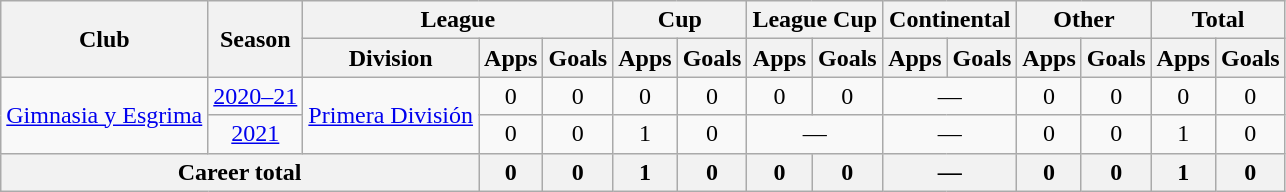<table class="wikitable" style="text-align:center">
<tr>
<th rowspan="2">Club</th>
<th rowspan="2">Season</th>
<th colspan="3">League</th>
<th colspan="2">Cup</th>
<th colspan="2">League Cup</th>
<th colspan="2">Continental</th>
<th colspan="2">Other</th>
<th colspan="2">Total</th>
</tr>
<tr>
<th>Division</th>
<th>Apps</th>
<th>Goals</th>
<th>Apps</th>
<th>Goals</th>
<th>Apps</th>
<th>Goals</th>
<th>Apps</th>
<th>Goals</th>
<th>Apps</th>
<th>Goals</th>
<th>Apps</th>
<th>Goals</th>
</tr>
<tr>
<td rowspan="2"><a href='#'>Gimnasia y Esgrima</a></td>
<td><a href='#'>2020–21</a></td>
<td rowspan="2"><a href='#'>Primera División</a></td>
<td>0</td>
<td>0</td>
<td>0</td>
<td>0</td>
<td>0</td>
<td>0</td>
<td colspan="2">—</td>
<td>0</td>
<td>0</td>
<td>0</td>
<td>0</td>
</tr>
<tr>
<td><a href='#'>2021</a></td>
<td>0</td>
<td>0</td>
<td>1</td>
<td>0</td>
<td colspan="2">—</td>
<td colspan="2">—</td>
<td>0</td>
<td>0</td>
<td>1</td>
<td>0</td>
</tr>
<tr>
<th colspan="3">Career total</th>
<th>0</th>
<th>0</th>
<th>1</th>
<th>0</th>
<th>0</th>
<th>0</th>
<th colspan="2">—</th>
<th>0</th>
<th>0</th>
<th>1</th>
<th>0</th>
</tr>
</table>
